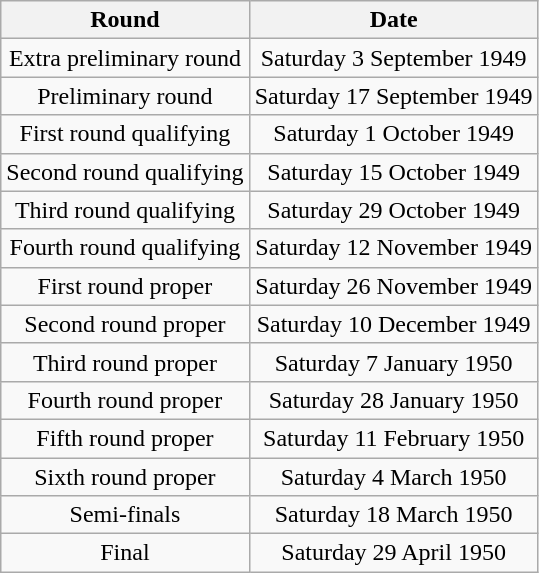<table class="wikitable" style="text-align: center">
<tr>
<th>Round</th>
<th>Date</th>
</tr>
<tr>
<td>Extra preliminary round</td>
<td>Saturday 3 September 1949</td>
</tr>
<tr>
<td>Preliminary round</td>
<td>Saturday 17 September 1949</td>
</tr>
<tr>
<td>First round qualifying</td>
<td>Saturday 1 October 1949</td>
</tr>
<tr>
<td>Second round qualifying</td>
<td>Saturday 15 October 1949</td>
</tr>
<tr>
<td>Third round qualifying</td>
<td>Saturday 29 October 1949</td>
</tr>
<tr>
<td>Fourth round qualifying</td>
<td>Saturday 12 November 1949</td>
</tr>
<tr>
<td>First round proper</td>
<td>Saturday 26 November 1949</td>
</tr>
<tr>
<td>Second round proper</td>
<td>Saturday 10 December 1949</td>
</tr>
<tr>
<td>Third round proper</td>
<td>Saturday 7 January 1950</td>
</tr>
<tr>
<td>Fourth round proper</td>
<td>Saturday 28 January 1950</td>
</tr>
<tr>
<td>Fifth round proper</td>
<td>Saturday 11 February 1950</td>
</tr>
<tr>
<td>Sixth round proper</td>
<td>Saturday 4 March 1950</td>
</tr>
<tr>
<td>Semi-finals</td>
<td>Saturday 18 March 1950</td>
</tr>
<tr>
<td>Final</td>
<td>Saturday 29 April 1950</td>
</tr>
</table>
